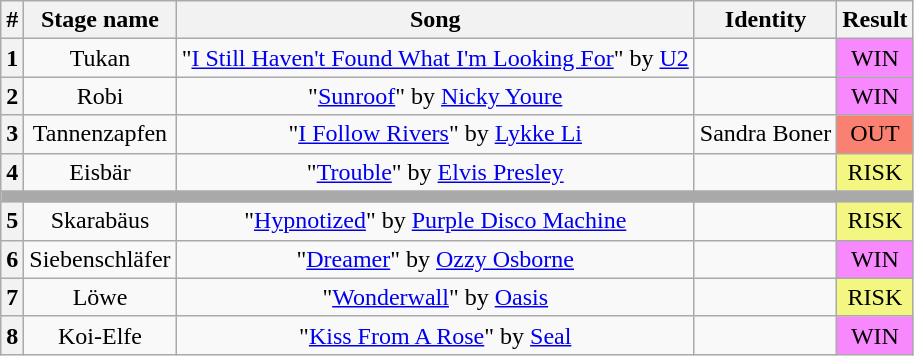<table class="wikitable plainrowheaders" style="text-align: center">
<tr>
<th>#</th>
<th>Stage name</th>
<th>Song</th>
<th>Identity</th>
<th>Result</th>
</tr>
<tr>
<th>1</th>
<td>Tukan</td>
<td>"<a href='#'>I Still Haven't Found What I'm Looking For</a>" by <a href='#'>U2</a></td>
<td></td>
<td bgcolor="F888FD">WIN</td>
</tr>
<tr>
<th>2</th>
<td>Robi</td>
<td>"<a href='#'>Sunroof</a>" by <a href='#'>Nicky Youre</a></td>
<td></td>
<td bgcolor="F888FD">WIN</td>
</tr>
<tr>
<th>3</th>
<td>Tannenzapfen</td>
<td>"<a href='#'>I Follow Rivers</a>" by <a href='#'>Lykke Li</a></td>
<td>Sandra Boner</td>
<td bgcolor="salmon">OUT</td>
</tr>
<tr>
<th>4</th>
<td>Eisbär</td>
<td>"<a href='#'>Trouble</a>" by <a href='#'>Elvis Presley</a></td>
<td></td>
<td bgcolor="#F3F781">RISK</td>
</tr>
<tr>
<td colspan="5" style="background:darkgray"></td>
</tr>
<tr>
<th>5</th>
<td>Skarabäus</td>
<td>"<a href='#'>Hypnotized</a>" by <a href='#'>Purple Disco Machine</a></td>
<td></td>
<td bgcolor="#F3F781">RISK</td>
</tr>
<tr>
<th>6</th>
<td>Siebenschläfer</td>
<td>"<a href='#'>Dreamer</a>" by <a href='#'>Ozzy Osborne</a></td>
<td></td>
<td bgcolor="F888FD">WIN</td>
</tr>
<tr>
<th>7</th>
<td>Löwe</td>
<td>"<a href='#'>Wonderwall</a>" by <a href='#'>Oasis</a></td>
<td></td>
<td bgcolor="#F3F781">RISK</td>
</tr>
<tr>
<th>8</th>
<td>Koi-Elfe</td>
<td>"<a href='#'>Kiss From A Rose</a>" by <a href='#'>Seal</a></td>
<td></td>
<td bgcolor="F888FD">WIN</td>
</tr>
</table>
